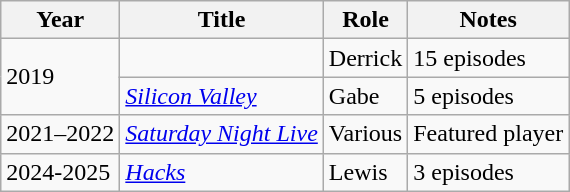<table class="wikitable sortable">
<tr>
<th>Year</th>
<th>Title</th>
<th>Role</th>
<th class="unsortable">Notes</th>
</tr>
<tr>
<td rowspan="2">2019</td>
<td><em></em></td>
<td>Derrick</td>
<td>15 episodes</td>
</tr>
<tr>
<td><em><a href='#'>Silicon Valley</a></em></td>
<td>Gabe</td>
<td>5 episodes</td>
</tr>
<tr>
<td>2021–2022</td>
<td><em><a href='#'>Saturday Night Live</a></em></td>
<td>Various</td>
<td>Featured player</td>
</tr>
<tr>
<td>2024-2025</td>
<td><em><a href='#'>Hacks</a></em></td>
<td>Lewis</td>
<td>3 episodes</td>
</tr>
</table>
